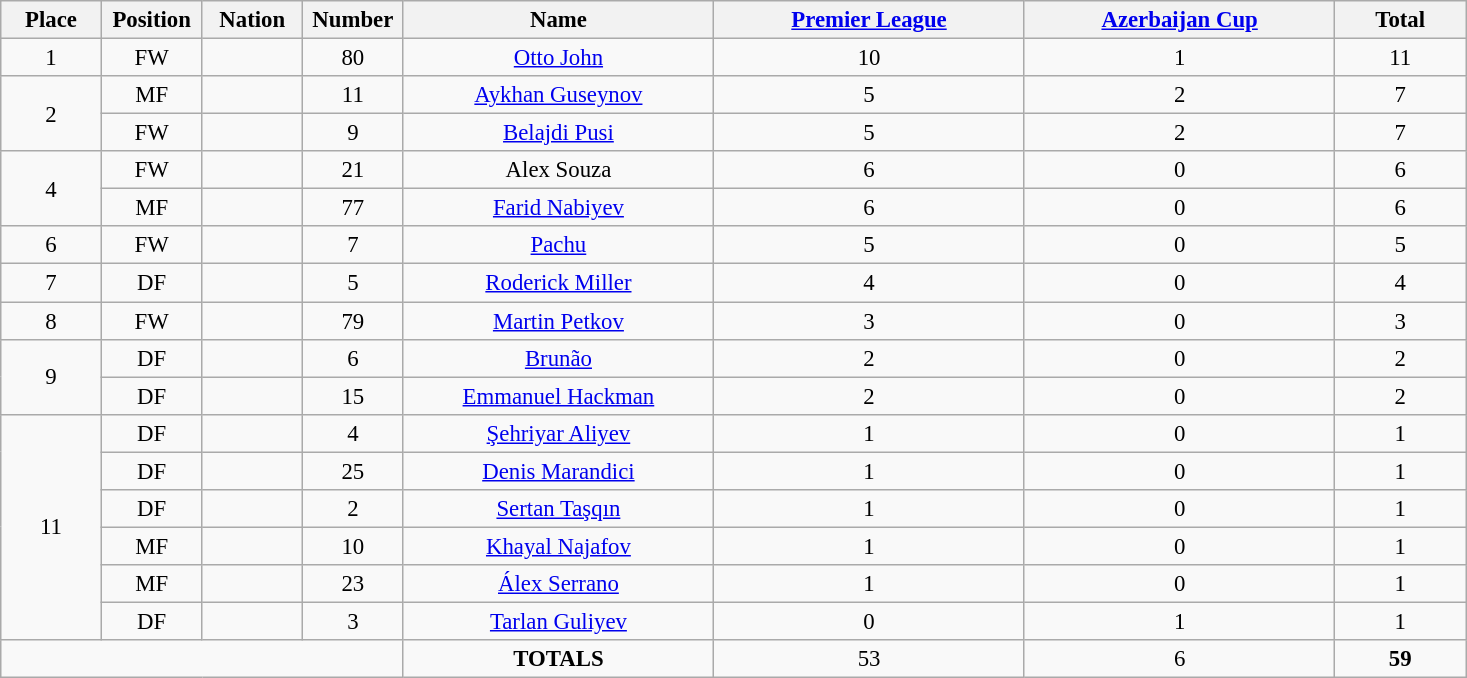<table class="wikitable" style="font-size: 95%; text-align: center;">
<tr>
<th width=60>Place</th>
<th width=60>Position</th>
<th width=60>Nation</th>
<th width=60>Number</th>
<th width=200>Name</th>
<th width=200><a href='#'>Premier League</a></th>
<th width=200><a href='#'>Azerbaijan Cup</a></th>
<th width=80><strong>Total</strong></th>
</tr>
<tr>
<td>1</td>
<td>FW</td>
<td></td>
<td>80</td>
<td><a href='#'>Otto John</a></td>
<td>10</td>
<td>1</td>
<td>11</td>
</tr>
<tr>
<td rowspan="2">2</td>
<td>MF</td>
<td></td>
<td>11</td>
<td><a href='#'>Aykhan Guseynov</a></td>
<td>5</td>
<td>2</td>
<td>7</td>
</tr>
<tr>
<td>FW</td>
<td></td>
<td>9</td>
<td><a href='#'>Belajdi Pusi</a></td>
<td>5</td>
<td>2</td>
<td>7</td>
</tr>
<tr>
<td rowspan="2">4</td>
<td>FW</td>
<td></td>
<td>21</td>
<td>Alex Souza</td>
<td>6</td>
<td>0</td>
<td>6</td>
</tr>
<tr>
<td>MF</td>
<td></td>
<td>77</td>
<td><a href='#'>Farid Nabiyev</a></td>
<td>6</td>
<td>0</td>
<td>6</td>
</tr>
<tr>
<td>6</td>
<td>FW</td>
<td></td>
<td>7</td>
<td><a href='#'>Pachu</a></td>
<td>5</td>
<td>0</td>
<td>5</td>
</tr>
<tr>
<td>7</td>
<td>DF</td>
<td></td>
<td>5</td>
<td><a href='#'>Roderick Miller</a></td>
<td>4</td>
<td>0</td>
<td>4</td>
</tr>
<tr>
<td>8</td>
<td>FW</td>
<td></td>
<td>79</td>
<td><a href='#'>Martin Petkov</a></td>
<td>3</td>
<td>0</td>
<td>3</td>
</tr>
<tr>
<td rowspan="2">9</td>
<td>DF</td>
<td></td>
<td>6</td>
<td><a href='#'>Brunão</a></td>
<td>2</td>
<td>0</td>
<td>2</td>
</tr>
<tr>
<td>DF</td>
<td></td>
<td>15</td>
<td><a href='#'>Emmanuel Hackman</a></td>
<td>2</td>
<td>0</td>
<td>2</td>
</tr>
<tr>
<td rowspan="6">11</td>
<td>DF</td>
<td></td>
<td>4</td>
<td><a href='#'>Şehriyar Aliyev</a></td>
<td>1</td>
<td>0</td>
<td>1</td>
</tr>
<tr>
<td>DF</td>
<td></td>
<td>25</td>
<td><a href='#'>Denis Marandici</a></td>
<td>1</td>
<td>0</td>
<td>1</td>
</tr>
<tr>
<td>DF</td>
<td></td>
<td>2</td>
<td><a href='#'>Sertan Taşqın</a></td>
<td>1</td>
<td>0</td>
<td>1</td>
</tr>
<tr>
<td>MF</td>
<td></td>
<td>10</td>
<td><a href='#'>Khayal Najafov</a></td>
<td>1</td>
<td>0</td>
<td>1</td>
</tr>
<tr>
<td>MF</td>
<td></td>
<td>23</td>
<td><a href='#'>Álex Serrano</a></td>
<td>1</td>
<td>0</td>
<td>1</td>
</tr>
<tr>
<td>DF</td>
<td></td>
<td>3</td>
<td><a href='#'>Tarlan Guliyev</a></td>
<td>0</td>
<td>1</td>
<td>1</td>
</tr>
<tr>
<td colspan="4"></td>
<td><strong>TOTALS</strong></td>
<td>53</td>
<td>6</td>
<td><strong>59</strong></td>
</tr>
</table>
